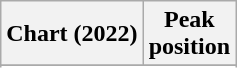<table class="wikitable sortable plainrowheaders" style="text-align:center;">
<tr>
<th>Chart (2022)</th>
<th>Peak <br> position</th>
</tr>
<tr>
</tr>
<tr>
</tr>
<tr>
</tr>
</table>
